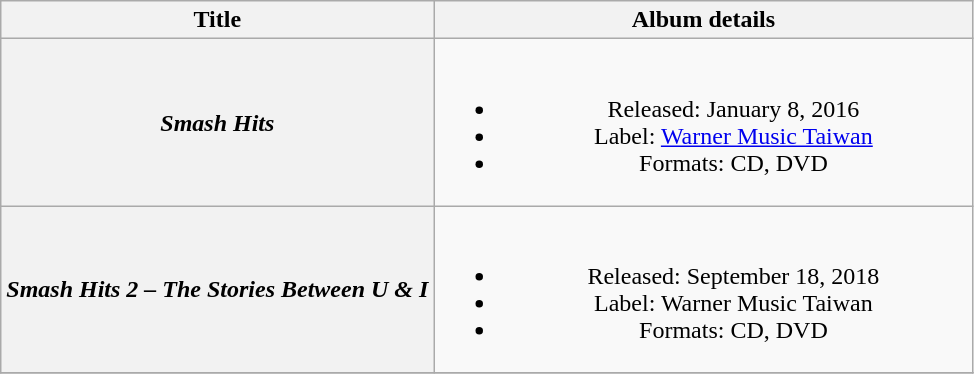<table class="wikitable plainrowheaders" style="text-align:center;">
<tr>
<th>Title</th>
<th style="width:22em;">Album details</th>
</tr>
<tr>
<th scope="row"><em>Smash Hits</em></th>
<td><br><ul><li>Released: January 8, 2016</li><li>Label: <a href='#'>Warner Music Taiwan</a></li><li>Formats: CD, DVD</li></ul></td>
</tr>
<tr>
<th scope="row"><em>Smash Hits 2 – The Stories Between U & I</em></th>
<td><br><ul><li>Released: September 18, 2018</li><li>Label: Warner Music Taiwan</li><li>Formats: CD, DVD</li></ul></td>
</tr>
<tr>
</tr>
</table>
